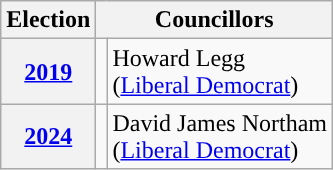<table class="wikitable">
<tr>
<th>Election</th>
<th colspan="2">Councillors</th>
</tr>
<tr>
<th><a href='#'>2019</a></th>
<td style="background-color: "></td>
<td>Howard Legg<br>(<a href='#'>Liberal Democrat</a>)</td>
</tr>
<tr>
<th><a href='#'>2024</a></th>
<td style="background-color: "></td>
<td>David James Northam<br>(<a href='#'>Liberal Democrat</a>)</td>
</tr>
</table>
